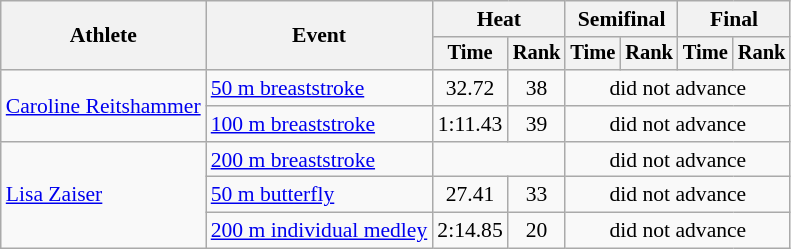<table class=wikitable style="font-size:90%">
<tr>
<th rowspan="2">Athlete</th>
<th rowspan="2">Event</th>
<th colspan="2">Heat</th>
<th colspan="2">Semifinal</th>
<th colspan="2">Final</th>
</tr>
<tr style="font-size:95%">
<th>Time</th>
<th>Rank</th>
<th>Time</th>
<th>Rank</th>
<th>Time</th>
<th>Rank</th>
</tr>
<tr align=center>
<td align=left rowspan=2><a href='#'>Caroline Reitshammer</a></td>
<td align=left><a href='#'>50 m breaststroke</a></td>
<td>32.72</td>
<td>38</td>
<td colspan=4>did not advance</td>
</tr>
<tr align=center>
<td align=left><a href='#'>100 m breaststroke</a></td>
<td>1:11.43</td>
<td>39</td>
<td colspan=4>did not advance</td>
</tr>
<tr align=center>
<td align=left rowspan=3><a href='#'>Lisa Zaiser</a></td>
<td align=left><a href='#'>200 m breaststroke</a></td>
<td colspan=2></td>
<td colspan=4>did not advance</td>
</tr>
<tr align=center>
<td align=left><a href='#'>50 m butterfly</a></td>
<td>27.41</td>
<td>33</td>
<td colspan=4>did not advance</td>
</tr>
<tr align=center>
<td align=left><a href='#'>200 m individual medley</a></td>
<td>2:14.85</td>
<td>20</td>
<td colspan=4>did not advance</td>
</tr>
</table>
